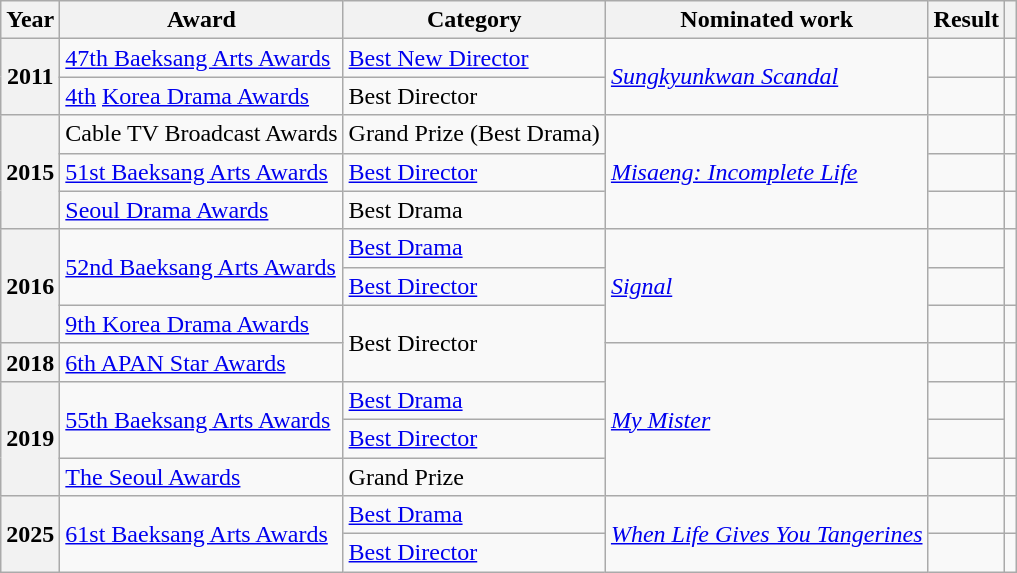<table class="wikitable plainrowheaders sortable">
<tr>
<th>Year</th>
<th>Award</th>
<th>Category</th>
<th>Nominated work</th>
<th>Result</th>
<th></th>
</tr>
<tr>
<th scope="row" rowspan="2">2011</th>
<td><a href='#'>47th Baeksang Arts Awards</a></td>
<td><a href='#'>Best New Director</a></td>
<td rowspan="2"><em><a href='#'>Sungkyunkwan Scandal</a></em></td>
<td></td>
<td></td>
</tr>
<tr>
<td><a href='#'>4th</a> <a href='#'>Korea Drama Awards</a></td>
<td>Best Director</td>
<td></td>
<td></td>
</tr>
<tr>
<th rowspan="3" scope="row">2015</th>
<td>Cable TV Broadcast Awards</td>
<td>Grand Prize (Best Drama)</td>
<td rowspan="3"><em><a href='#'>Misaeng: Incomplete Life</a></em></td>
<td></td>
<td></td>
</tr>
<tr>
<td><a href='#'>51st Baeksang Arts Awards</a></td>
<td><a href='#'>Best Director</a></td>
<td></td>
<td></td>
</tr>
<tr>
<td><a href='#'>Seoul Drama Awards</a></td>
<td>Best Drama</td>
<td></td>
<td></td>
</tr>
<tr>
<th rowspan="3" scope="row">2016</th>
<td rowspan="2"><a href='#'>52nd Baeksang Arts Awards</a></td>
<td><a href='#'>Best Drama</a></td>
<td rowspan="3"><em><a href='#'>Signal</a></em></td>
<td></td>
<td rowspan="2"></td>
</tr>
<tr>
<td><a href='#'>Best Director</a></td>
<td></td>
</tr>
<tr>
<td><a href='#'>9th Korea Drama Awards</a></td>
<td rowspan="2">Best Director</td>
<td></td>
<td></td>
</tr>
<tr>
<th scope="row">2018</th>
<td><a href='#'>6th APAN Star Awards</a></td>
<td rowspan="4"><em><a href='#'>My Mister</a></em></td>
<td></td>
<td></td>
</tr>
<tr>
<th rowspan="3" scope="row">2019</th>
<td rowspan="2"><a href='#'>55th Baeksang Arts Awards</a></td>
<td><a href='#'>Best Drama</a></td>
<td></td>
<td rowspan="2"></td>
</tr>
<tr>
<td><a href='#'>Best Director</a></td>
<td></td>
</tr>
<tr>
<td><a href='#'>The Seoul Awards</a></td>
<td>Grand Prize</td>
<td></td>
<td></td>
</tr>
<tr>
<th rowspan="2" scope="row">2025</th>
<td rowspan="2"><a href='#'>61st Baeksang Arts Awards</a></td>
<td><a href='#'>Best Drama</a></td>
<td rowspan="2"><em><a href='#'>When Life Gives You Tangerines</a></em></td>
<td></td>
<td></td>
</tr>
<tr>
<td><a href='#'>Best Director</a></td>
<td></td>
<td></td>
</tr>
</table>
